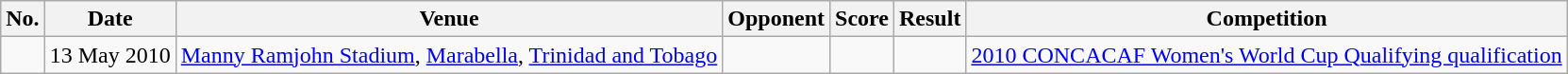<table class="wikitable">
<tr>
<th>No.</th>
<th>Date</th>
<th>Venue</th>
<th>Opponent</th>
<th>Score</th>
<th>Result</th>
<th>Competition</th>
</tr>
<tr>
<td></td>
<td>13 May 2010</td>
<td><a href='#'>Manny Ramjohn Stadium</a>, <a href='#'>Marabella</a>, <a href='#'>Trinidad and Tobago</a></td>
<td></td>
<td></td>
<td></td>
<td rowspan=2><a href='#'>2010 CONCACAF Women's World Cup Qualifying qualification</a></td>
</tr>
</table>
